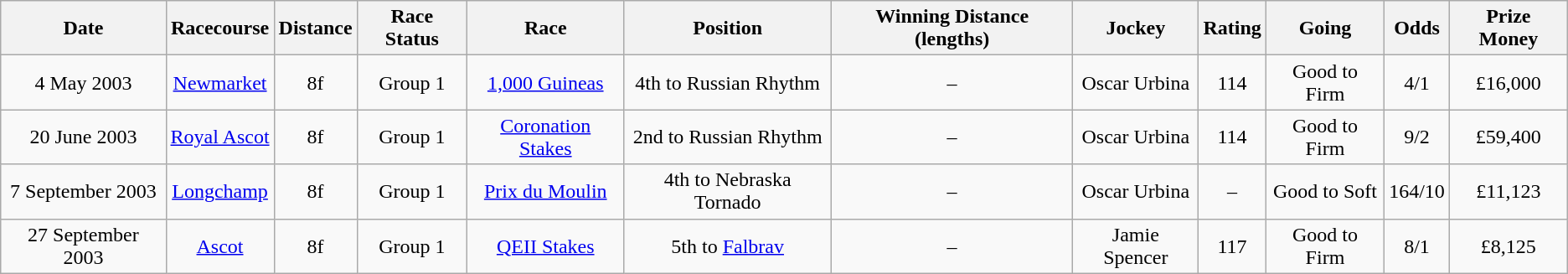<table class="wikitable" style="text-align:center">
<tr>
<th>Date</th>
<th>Racecourse</th>
<th>Distance</th>
<th>Race Status</th>
<th>Race</th>
<th>Position</th>
<th>Winning Distance (lengths)</th>
<th>Jockey</th>
<th>Rating</th>
<th>Going</th>
<th>Odds</th>
<th>Prize Money</th>
</tr>
<tr>
<td>4 May 2003</td>
<td><a href='#'>Newmarket</a></td>
<td>8f</td>
<td>Group 1</td>
<td><a href='#'>1,000 Guineas</a></td>
<td>4th to Russian Rhythm</td>
<td>–</td>
<td>Oscar Urbina</td>
<td>114</td>
<td>Good to Firm</td>
<td>4/1</td>
<td>£16,000</td>
</tr>
<tr>
<td>20 June 2003</td>
<td><a href='#'>Royal Ascot</a></td>
<td>8f</td>
<td>Group 1</td>
<td><a href='#'>Coronation Stakes</a></td>
<td>2nd to Russian Rhythm</td>
<td>–</td>
<td>Oscar Urbina</td>
<td>114</td>
<td>Good to Firm</td>
<td>9/2</td>
<td>£59,400</td>
</tr>
<tr>
<td>7 September 2003</td>
<td><a href='#'>Longchamp</a></td>
<td>8f</td>
<td>Group 1</td>
<td><a href='#'>Prix du Moulin</a></td>
<td>4th to Nebraska Tornado</td>
<td>–</td>
<td>Oscar Urbina</td>
<td>–</td>
<td>Good to Soft</td>
<td>164/10</td>
<td>£11,123</td>
</tr>
<tr>
<td>27 September 2003</td>
<td><a href='#'>Ascot</a></td>
<td>8f</td>
<td>Group 1</td>
<td><a href='#'>QEII Stakes</a></td>
<td>5th to <a href='#'>Falbrav</a></td>
<td>–</td>
<td>Jamie Spencer</td>
<td>117</td>
<td>Good to Firm</td>
<td>8/1</td>
<td>£8,125</td>
</tr>
</table>
